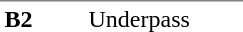<table table border=0 cellspacing=0 cellpadding=3>
<tr>
<td style="border-top:solid 1px gray;" width=50 valign=top><strong>B2</strong></td>
<td style="border-top:solid 1px gray;" width=100 valign=top>Underpass</td>
</tr>
</table>
